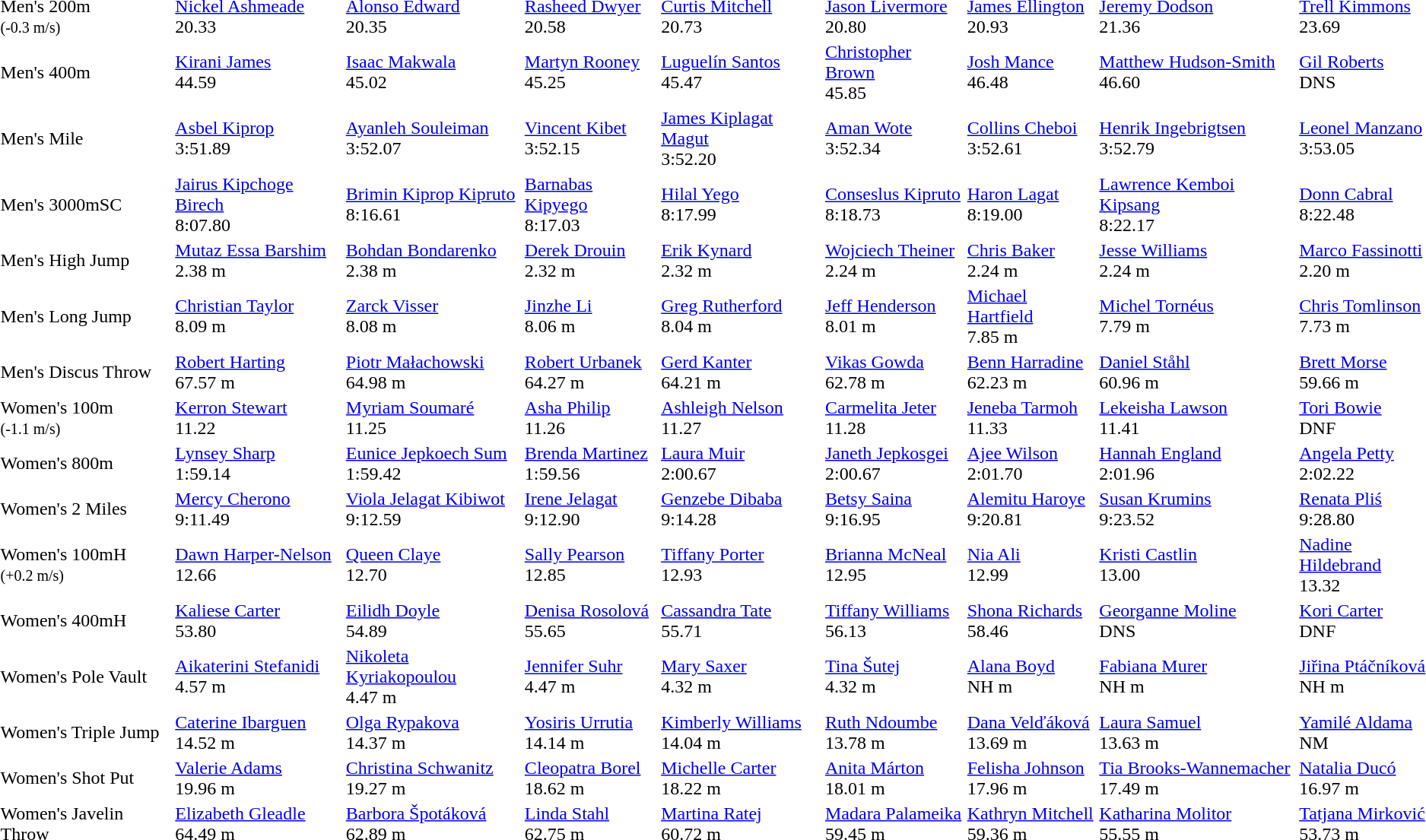<table>
<tr>
<td>Men's 200m<br><small>(-0.3 m/s)</small></td>
<td><a href='#'>Nickel Ashmeade</a><br>  20.33</td>
<td><a href='#'>Alonso Edward</a><br>  20.35</td>
<td><a href='#'>Rasheed Dwyer</a><br>  20.58</td>
<td><a href='#'>Curtis Mitchell</a><br>  20.73</td>
<td><a href='#'>Jason Livermore</a><br>  20.80</td>
<td><a href='#'>James Ellington</a><br>  20.93</td>
<td><a href='#'>Jeremy Dodson</a><br>  21.36</td>
<td><a href='#'>Trell Kimmons</a><br>  23.69</td>
</tr>
<tr>
<td>Men's 400m</td>
<td><a href='#'>Kirani James</a><br>  44.59</td>
<td><a href='#'>Isaac Makwala</a><br>  45.02</td>
<td><a href='#'>Martyn Rooney</a><br>  45.25</td>
<td><a href='#'>Luguelín Santos</a><br>  45.47</td>
<td><a href='#'>Christopher Brown</a><br>  45.85</td>
<td><a href='#'>Josh Mance</a><br>  46.48</td>
<td><a href='#'>Matthew Hudson-Smith</a><br>  46.60</td>
<td><a href='#'>Gil Roberts</a><br>  DNS</td>
</tr>
<tr>
<td>Men's Mile</td>
<td><a href='#'>Asbel Kiprop</a><br>  3:51.89</td>
<td><a href='#'>Ayanleh Souleiman</a><br>  3:52.07</td>
<td><a href='#'>Vincent Kibet</a><br>  3:52.15</td>
<td><a href='#'>James Kiplagat Magut</a><br>  3:52.20</td>
<td><a href='#'>Aman Wote</a><br>  3:52.34</td>
<td><a href='#'>Collins Cheboi</a><br>  3:52.61</td>
<td><a href='#'>Henrik Ingebrigtsen</a><br>  3:52.79</td>
<td><a href='#'>Leonel Manzano</a><br>  3:53.05</td>
</tr>
<tr>
<td>Men's 3000mSC</td>
<td><a href='#'>Jairus Kipchoge Birech</a><br>  8:07.80</td>
<td><a href='#'>Brimin Kiprop Kipruto</a><br>  8:16.61</td>
<td><a href='#'>Barnabas Kipyego</a><br>  8:17.03</td>
<td><a href='#'>Hilal Yego</a><br>  8:17.99</td>
<td><a href='#'>Conseslus Kipruto</a><br>  8:18.73</td>
<td><a href='#'>Haron Lagat</a><br>  8:19.00</td>
<td><a href='#'>Lawrence Kemboi Kipsang</a><br>  8:22.17</td>
<td><a href='#'>Donn Cabral</a><br>  8:22.48</td>
</tr>
<tr>
<td>Men's High Jump</td>
<td><a href='#'>Mutaz Essa Barshim</a><br>  2.38 m</td>
<td><a href='#'>Bohdan Bondarenko</a><br>  2.38 m</td>
<td><a href='#'>Derek Drouin</a><br>  2.32 m</td>
<td><a href='#'>Erik Kynard</a><br>  2.32 m</td>
<td><a href='#'>Wojciech Theiner</a><br>  2.24 m</td>
<td><a href='#'>Chris Baker</a><br>  2.24 m</td>
<td><a href='#'>Jesse Williams</a><br>  2.24 m</td>
<td><a href='#'>Marco Fassinotti</a><br>  2.20 m</td>
</tr>
<tr>
<td>Men's Long Jump</td>
<td><a href='#'>Christian Taylor</a><br>  8.09 m</td>
<td><a href='#'>Zarck Visser</a><br>  8.08 m</td>
<td><a href='#'>Jinzhe Li</a><br>  8.06 m</td>
<td><a href='#'>Greg Rutherford</a><br>  8.04 m</td>
<td><a href='#'>Jeff Henderson</a><br>  8.01 m</td>
<td><a href='#'>Michael Hartfield</a><br>  7.85 m</td>
<td><a href='#'>Michel Tornéus</a><br>  7.79 m</td>
<td><a href='#'>Chris Tomlinson</a><br>  7.73 m</td>
</tr>
<tr>
<td>Men's Discus Throw</td>
<td><a href='#'>Robert Harting</a><br>  67.57 m</td>
<td><a href='#'>Piotr Małachowski</a><br>  64.98 m</td>
<td><a href='#'>Robert Urbanek</a><br>  64.27 m</td>
<td><a href='#'>Gerd Kanter</a><br>  64.21 m</td>
<td><a href='#'>Vikas Gowda</a><br>  62.78 m</td>
<td><a href='#'>Benn Harradine</a><br>  62.23 m</td>
<td><a href='#'>Daniel Ståhl</a><br>  60.96 m</td>
<td><a href='#'>Brett Morse</a><br>  59.66 m</td>
</tr>
<tr>
<td>Women's 100m<br><small>(-1.1 m/s)</small></td>
<td><a href='#'>Kerron Stewart</a><br>  11.22</td>
<td><a href='#'>Myriam Soumaré</a><br>  11.25</td>
<td><a href='#'>Asha Philip</a><br>  11.26</td>
<td><a href='#'>Ashleigh Nelson</a><br>  11.27</td>
<td><a href='#'>Carmelita Jeter</a><br>  11.28</td>
<td><a href='#'>Jeneba Tarmoh</a><br>  11.33</td>
<td><a href='#'>Lekeisha Lawson</a><br>  11.41</td>
<td><a href='#'>Tori Bowie</a><br>  DNF</td>
</tr>
<tr>
<td>Women's 800m</td>
<td><a href='#'>Lynsey Sharp</a><br>  1:59.14</td>
<td><a href='#'>Eunice Jepkoech Sum</a><br>  1:59.42</td>
<td><a href='#'>Brenda Martinez</a><br>  1:59.56</td>
<td><a href='#'>Laura Muir</a><br>  2:00.67</td>
<td><a href='#'>Janeth Jepkosgei</a><br>  2:00.67</td>
<td><a href='#'>Ajee Wilson</a><br>  2:01.70</td>
<td><a href='#'>Hannah England</a><br>  2:01.96</td>
<td><a href='#'>Angela Petty</a><br>  2:02.22</td>
</tr>
<tr>
<td>Women's 2 Miles</td>
<td><a href='#'>Mercy Cherono</a><br>  9:11.49</td>
<td><a href='#'>Viola Jelagat Kibiwot</a><br>  9:12.59</td>
<td><a href='#'>Irene Jelagat</a><br>  9:12.90</td>
<td><a href='#'>Genzebe Dibaba</a><br>  9:14.28</td>
<td><a href='#'>Betsy Saina</a><br>  9:16.95</td>
<td><a href='#'>Alemitu Haroye</a><br>  9:20.81</td>
<td><a href='#'>Susan Krumins</a><br>  9:23.52</td>
<td><a href='#'>Renata Pliś</a><br>  9:28.80</td>
</tr>
<tr>
<td>Women's 100mH<br><small>(+0.2 m/s)</small></td>
<td><a href='#'>Dawn Harper-Nelson</a><br>  12.66</td>
<td><a href='#'>Queen Claye</a><br>  12.70</td>
<td><a href='#'>Sally Pearson</a><br>  12.85</td>
<td><a href='#'>Tiffany Porter</a><br>  12.93</td>
<td><a href='#'>Brianna McNeal</a><br>  12.95</td>
<td><a href='#'>Nia Ali</a><br>  12.99</td>
<td><a href='#'>Kristi Castlin</a><br>  13.00</td>
<td><a href='#'>Nadine Hildebrand</a><br>  13.32</td>
</tr>
<tr>
<td>Women's 400mH</td>
<td><a href='#'>Kaliese Carter</a><br>  53.80</td>
<td><a href='#'>Eilidh Doyle</a><br>  54.89</td>
<td><a href='#'>Denisa Rosolová</a><br>  55.65</td>
<td><a href='#'>Cassandra Tate</a><br>  55.71</td>
<td><a href='#'>Tiffany Williams</a><br>  56.13</td>
<td><a href='#'>Shona Richards</a><br>  58.46</td>
<td><a href='#'>Georganne Moline</a><br>  DNS</td>
<td><a href='#'>Kori Carter</a><br>  DNF</td>
</tr>
<tr>
<td>Women's Pole Vault</td>
<td><a href='#'>Aikaterini Stefanidi</a><br>  4.57 m</td>
<td><a href='#'>Nikoleta Kyriakopoulou</a><br>  4.47 m</td>
<td><a href='#'>Jennifer Suhr</a><br>  4.47 m</td>
<td><a href='#'>Mary Saxer</a><br>  4.32 m</td>
<td><a href='#'>Tina Šutej</a><br>  4.32 m</td>
<td><a href='#'>Alana Boyd</a><br>  NH m</td>
<td><a href='#'>Fabiana Murer</a><br>  NH m</td>
<td><a href='#'>Jiřina Ptáčníková</a><br>  NH m</td>
</tr>
<tr>
<td>Women's Triple Jump</td>
<td><a href='#'>Caterine Ibarguen</a><br>  14.52 m</td>
<td><a href='#'>Olga Rypakova</a><br>  14.37 m</td>
<td><a href='#'>Yosiris Urrutia</a><br>  14.14 m</td>
<td><a href='#'>Kimberly Williams</a><br>  14.04 m</td>
<td><a href='#'>Ruth Ndoumbe</a><br>  13.78 m</td>
<td><a href='#'>Dana Velďáková</a><br>  13.69 m</td>
<td><a href='#'>Laura Samuel</a><br>  13.63 m</td>
<td><a href='#'>Yamilé Aldama</a><br>  NM</td>
</tr>
<tr>
<td>Women's Shot Put</td>
<td><a href='#'>Valerie Adams</a><br>  19.96 m</td>
<td><a href='#'>Christina Schwanitz</a><br>  19.27 m</td>
<td><a href='#'>Cleopatra Borel</a><br>  18.62 m</td>
<td><a href='#'>Michelle Carter</a><br>  18.22 m</td>
<td><a href='#'>Anita Márton</a><br>  18.01 m</td>
<td><a href='#'>Felisha Johnson</a><br>  17.96 m</td>
<td><a href='#'>Tia Brooks-Wannemacher</a><br>  17.49 m</td>
<td><a href='#'>Natalia Ducó</a><br>  16.97 m</td>
</tr>
<tr>
<td>Women's Javelin Throw</td>
<td><a href='#'>Elizabeth Gleadle</a><br>  64.49 m</td>
<td><a href='#'>Barbora Špotáková</a><br>  62.89 m</td>
<td><a href='#'>Linda Stahl</a><br>  62.75 m</td>
<td><a href='#'>Martina Ratej</a><br>  60.72 m</td>
<td><a href='#'>Madara Palameika</a><br>  59.45 m</td>
<td><a href='#'>Kathryn Mitchell</a><br>  59.36 m</td>
<td><a href='#'>Katharina Molitor</a><br>  55.55 m</td>
<td><a href='#'>Tatjana Mirković</a><br>  53.73 m</td>
</tr>
</table>
